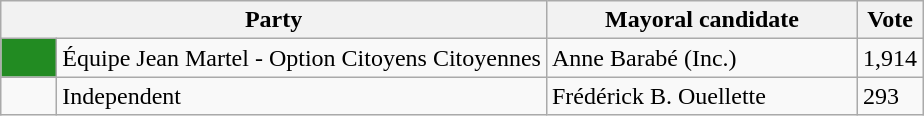<table class="wikitable">
<tr>
<th bgcolor="#DDDDFF" width="230px" colspan="2">Party</th>
<th bgcolor="#DDDDFF" width="200px">Mayoral candidate</th>
<th bgcolor="#DDDDFF" width="30px">Vote</th>
</tr>
<tr>
<td bgcolor="#228B22" width="30px"> </td>
<td>Équipe Jean Martel - Option Citoyens Citoyennes</td>
<td>Anne Barabé (Inc.)</td>
<td>1,914</td>
</tr>
<tr>
<td> </td>
<td>Independent</td>
<td>Frédérick B. Ouellette</td>
<td>293</td>
</tr>
</table>
